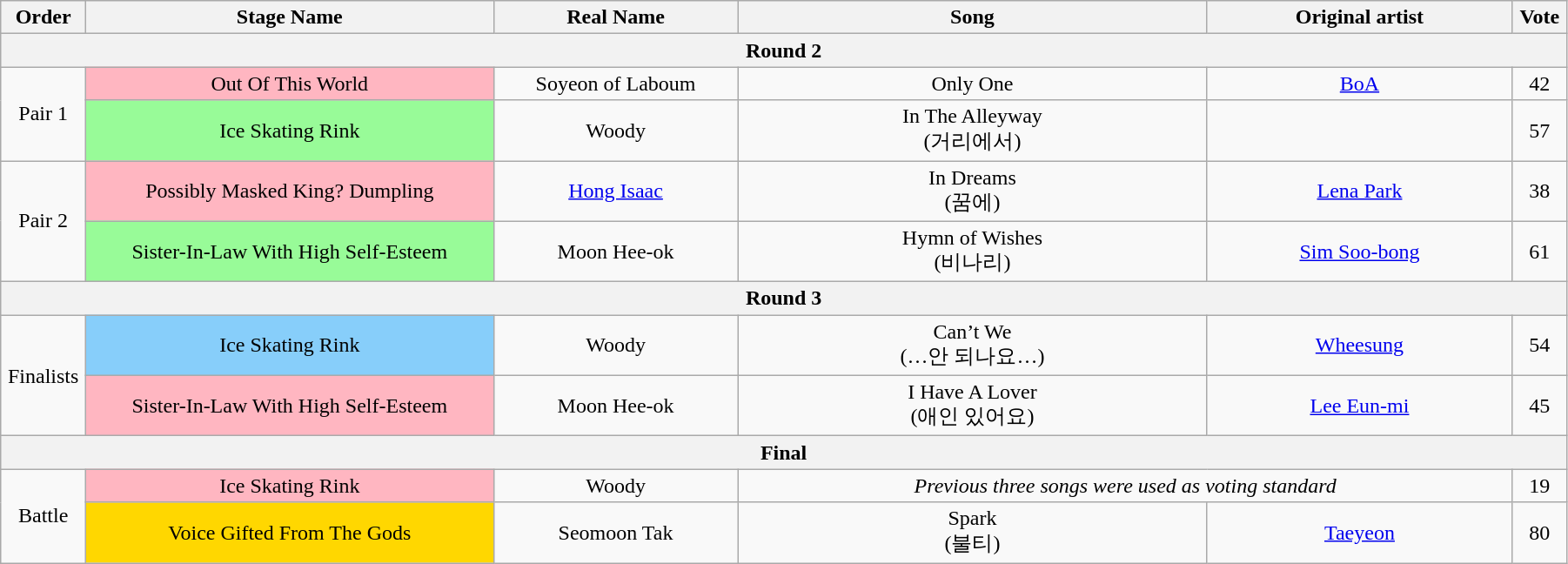<table class="wikitable" style="text-align:center; width:95%;">
<tr>
<th style="width:1%">Order</th>
<th style="width:20%;">Stage Name</th>
<th style="width:12%">Real Name</th>
<th style="width:23%;">Song</th>
<th style="width:15%;">Original artist</th>
<th style="width:1%;">Vote</th>
</tr>
<tr>
<th colspan=6>Round 2</th>
</tr>
<tr>
<td rowspan=2>Pair 1</td>
<td bgcolor="lightpink">Out Of This World</td>
<td>Soyeon of Laboum</td>
<td>Only One</td>
<td><a href='#'>BoA</a></td>
<td>42</td>
</tr>
<tr>
<td bgcolor="palegreen">Ice Skating Rink</td>
<td>Woody</td>
<td>In The Alleyway<br>(거리에서)</td>
<td></td>
<td>57</td>
</tr>
<tr>
<td rowspan=2>Pair 2</td>
<td bgcolor="lightpink">Possibly Masked King? Dumpling</td>
<td><a href='#'>Hong Isaac</a></td>
<td>In Dreams<br>(꿈에)</td>
<td><a href='#'>Lena Park</a></td>
<td>38</td>
</tr>
<tr>
<td bgcolor="palegreen">Sister-In-Law With High Self-Esteem</td>
<td>Moon Hee-ok</td>
<td>Hymn of Wishes<br>(비나리)</td>
<td><a href='#'>Sim Soo-bong</a></td>
<td>61</td>
</tr>
<tr>
<th colspan=6>Round 3</th>
</tr>
<tr>
<td rowspan=2>Finalists</td>
<td bgcolor="lightskyblue">Ice Skating Rink</td>
<td>Woody</td>
<td>Can’t We<br>(…안 되나요…)</td>
<td><a href='#'>Wheesung</a></td>
<td>54</td>
</tr>
<tr>
<td bgcolor="lightpink">Sister-In-Law With High Self-Esteem</td>
<td>Moon Hee-ok</td>
<td>I Have A Lover<br>(애인 있어요)</td>
<td><a href='#'>Lee Eun-mi</a></td>
<td>45</td>
</tr>
<tr>
<th colspan=6>Final</th>
</tr>
<tr>
<td rowspan=2>Battle</td>
<td bgcolor="lightpink">Ice Skating Rink</td>
<td>Woody</td>
<td colspan=2><em>Previous three songs were used as voting standard</em></td>
<td>19</td>
</tr>
<tr>
<td bgcolor="gold">Voice Gifted From The Gods</td>
<td>Seomoon Tak</td>
<td>Spark<br>(불티)</td>
<td><a href='#'>Taeyeon</a></td>
<td>80</td>
</tr>
</table>
